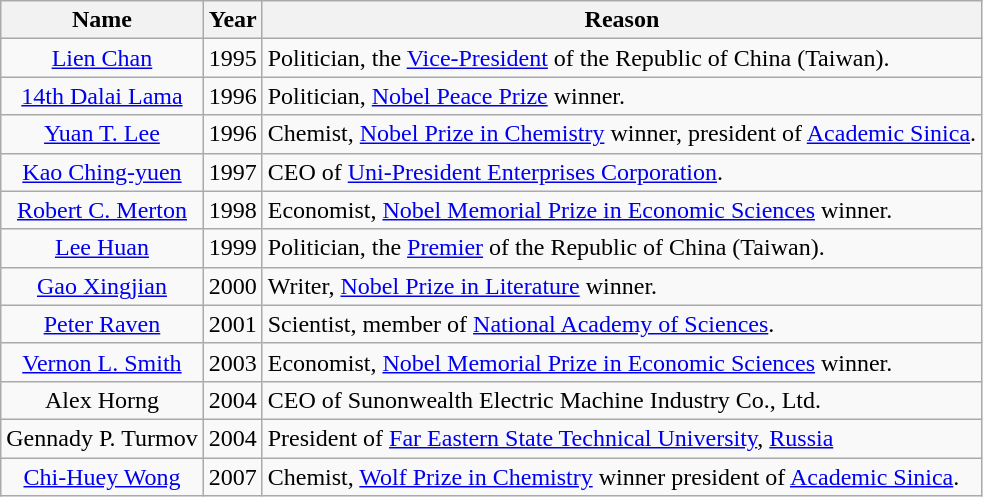<table class="wikitable">
<tr>
<th>Name</th>
<th>Year</th>
<th>Reason</th>
</tr>
<tr>
<td style="text-align:center;"><a href='#'>Lien Chan</a></td>
<td style="text-align:center;">1995</td>
<td>Politician, the <a href='#'>Vice-President</a> of the Republic of China (Taiwan).</td>
</tr>
<tr>
<td style="text-align:center;"><a href='#'>14th Dalai Lama</a></td>
<td style="text-align:center;">1996</td>
<td>Politician, <a href='#'>Nobel Peace Prize</a> winner.</td>
</tr>
<tr>
<td style="text-align:center;"><a href='#'>Yuan T. Lee</a></td>
<td style="text-align:center;">1996</td>
<td>Chemist, <a href='#'>Nobel Prize in Chemistry</a> winner, president of <a href='#'>Academic Sinica</a>.</td>
</tr>
<tr>
<td style="text-align:center;"><a href='#'>Kao Ching-yuen</a></td>
<td style="text-align:center;">1997</td>
<td>CEO of <a href='#'>Uni-President Enterprises Corporation</a>.</td>
</tr>
<tr>
<td style="text-align:center;"><a href='#'>Robert C. Merton</a></td>
<td style="text-align:center;">1998</td>
<td>Economist, <a href='#'>Nobel Memorial Prize in Economic Sciences</a> winner.</td>
</tr>
<tr>
<td style="text-align:center;"><a href='#'>Lee Huan</a></td>
<td style="text-align:center;">1999</td>
<td>Politician, the <a href='#'>Premier</a> of the Republic of China (Taiwan).</td>
</tr>
<tr>
<td style="text-align:center;"><a href='#'>Gao Xingjian</a></td>
<td style="text-align:center;">2000</td>
<td>Writer, <a href='#'>Nobel Prize in Literature</a> winner.</td>
</tr>
<tr>
<td style="text-align:center;"><a href='#'>Peter Raven</a></td>
<td style="text-align:center;">2001</td>
<td>Scientist, member of <a href='#'>National Academy of Sciences</a>.</td>
</tr>
<tr>
<td style="text-align:center;"><a href='#'>Vernon L. Smith</a></td>
<td style="text-align:center;">2003</td>
<td>Economist, <a href='#'>Nobel Memorial Prize in Economic Sciences</a> winner.</td>
</tr>
<tr>
<td style="text-align:center;">Alex Horng</td>
<td style="text-align:center;">2004</td>
<td>CEO of Sunonwealth Electric Machine Industry Co., Ltd.</td>
</tr>
<tr>
<td style="text-align:center;">Gennady P. Turmov</td>
<td style="text-align:center;">2004</td>
<td>President of <a href='#'>Far Eastern State Technical University</a>, <a href='#'>Russia</a></td>
</tr>
<tr>
<td style="text-align:center;"><a href='#'>Chi-Huey Wong</a></td>
<td style="text-align:center;">2007</td>
<td>Chemist, <a href='#'>Wolf Prize in Chemistry</a> winner president of <a href='#'>Academic Sinica</a>.</td>
</tr>
</table>
